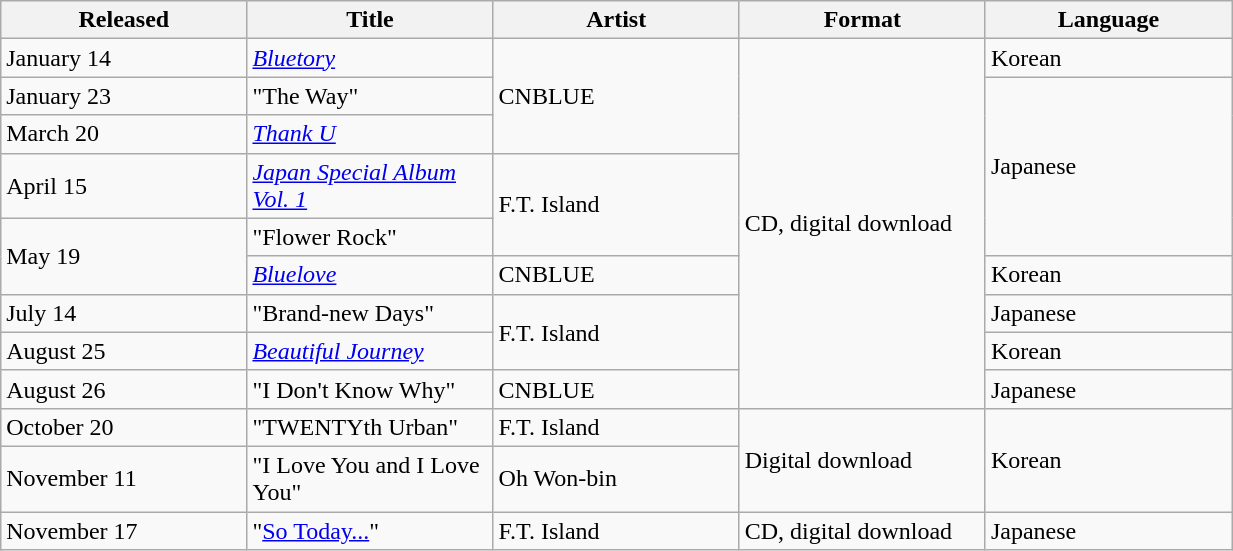<table class="wikitable sortable" align="left center" style="width:65%;">
<tr>
<th style="width:20%;">Released</th>
<th style="width:20%;">Title</th>
<th style="width:20%;">Artist</th>
<th style="width:20%;">Format</th>
<th style="width:20%;">Language</th>
</tr>
<tr>
<td>January 14</td>
<td><em><a href='#'>Bluetory</a></em></td>
<td rowspan="3">CNBLUE</td>
<td rowspan="9">CD, digital download</td>
<td>Korean</td>
</tr>
<tr>
<td>January 23</td>
<td>"The Way"</td>
<td rowspan="4">Japanese</td>
</tr>
<tr>
<td>March 20</td>
<td><em><a href='#'>Thank U</a></em></td>
</tr>
<tr>
<td>April 15</td>
<td><em><a href='#'>Japan Special Album Vol. 1</a></em></td>
<td rowspan="2">F.T. Island</td>
</tr>
<tr>
<td rowspan="2">May 19</td>
<td>"Flower Rock"</td>
</tr>
<tr>
<td><em><a href='#'>Bluelove</a></em></td>
<td>CNBLUE</td>
<td>Korean</td>
</tr>
<tr>
<td>July 14</td>
<td>"Brand-new Days"</td>
<td rowspan="2">F.T. Island</td>
<td>Japanese</td>
</tr>
<tr>
<td>August 25</td>
<td><em><a href='#'>Beautiful Journey</a></em></td>
<td>Korean</td>
</tr>
<tr>
<td>August 26</td>
<td>"I Don't Know Why"</td>
<td>CNBLUE</td>
<td>Japanese</td>
</tr>
<tr>
<td>October 20</td>
<td>"TWENTYth Urban"</td>
<td>F.T. Island</td>
<td rowspan="2">Digital download</td>
<td rowspan="2">Korean</td>
</tr>
<tr>
<td>November 11</td>
<td>"I Love You and I Love You"</td>
<td>Oh Won-bin</td>
</tr>
<tr>
<td>November 17</td>
<td>"<a href='#'>So Today...</a>"</td>
<td>F.T. Island</td>
<td>CD, digital download</td>
<td>Japanese</td>
</tr>
</table>
